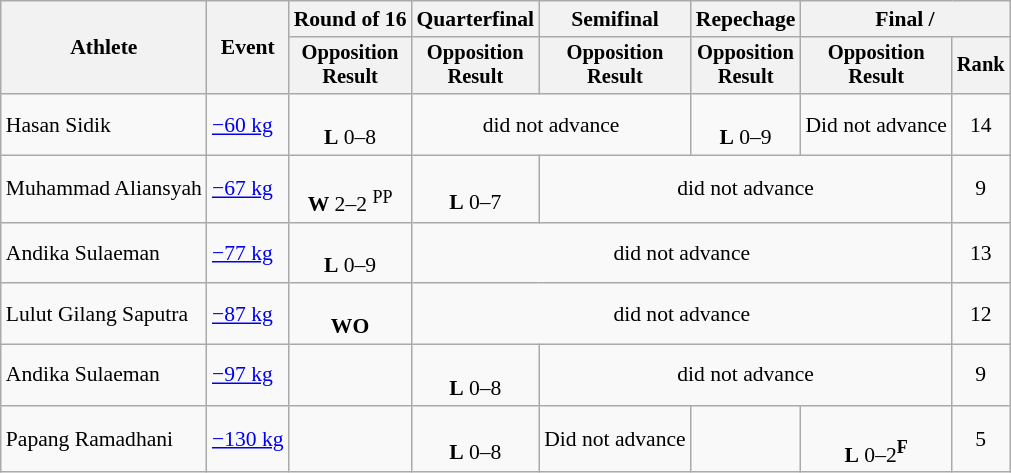<table class=wikitable style=font-size:90%;text-align:center>
<tr>
<th rowspan=2>Athlete</th>
<th rowspan=2>Event</th>
<th>Round of 16</th>
<th>Quarterfinal</th>
<th>Semifinal</th>
<th>Repechage</th>
<th colspan=2>Final / </th>
</tr>
<tr style="font-size: 95%">
<th>Opposition<br>Result</th>
<th>Opposition<br>Result</th>
<th>Opposition<br>Result</th>
<th>Opposition<br>Result</th>
<th>Opposition<br>Result</th>
<th>Rank</th>
</tr>
<tr>
<td align=left>Hasan Sidik</td>
<td align=left><a href='#'>−60 kg</a></td>
<td><br><strong>L</strong> 0–8</td>
<td colspan=2>did not advance</td>
<td><br><strong>L</strong> 0–9</td>
<td>Did not advance</td>
<td>14</td>
</tr>
<tr>
<td align=left>Muhammad Aliansyah</td>
<td align=left><a href='#'>−67 kg</a></td>
<td><br><strong>W</strong> 2–2 <sup>PP</sup></td>
<td><br><strong>L</strong> 0–7</td>
<td colspan=3>did not advance</td>
<td>9</td>
</tr>
<tr>
<td align=left>Andika Sulaeman</td>
<td align=left><a href='#'>−77 kg</a></td>
<td><br><strong>L</strong> 0–9</td>
<td colspan=4>did not advance</td>
<td>13</td>
</tr>
<tr>
<td align=left>Lulut Gilang Saputra</td>
<td align=left><a href='#'>−87 kg</a></td>
<td><br><strong>WO</strong></td>
<td colspan=4>did not advance</td>
<td>12</td>
</tr>
<tr>
<td align=left>Andika Sulaeman</td>
<td align=left><a href='#'>−97 kg</a></td>
<td></td>
<td><br><strong>L</strong> 0–8</td>
<td colspan=3>did not advance</td>
<td>9</td>
</tr>
<tr>
<td align=left>Papang Ramadhani</td>
<td align=left><a href='#'>−130 kg</a></td>
<td></td>
<td><br><strong>L</strong> 0–8</td>
<td>Did not advance</td>
<td></td>
<td><br><strong>L</strong> 0–2<sup><strong>F</strong></sup></td>
<td>5</td>
</tr>
</table>
